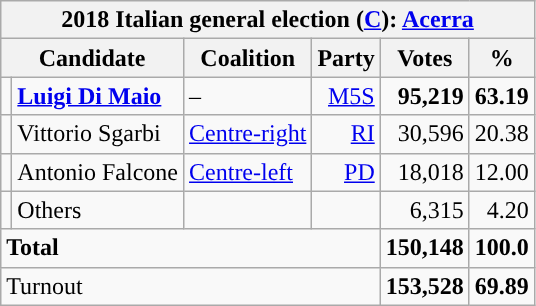<table class=wikitable style=text-align:right>
<tr>
<th colspan=6>2018 Italian general election (<a href='#'>C</a>): <a href='#'>Acerra</a></th>
</tr>
<tr>
<th colspan=2>Candidate</th>
<th>Coalition</th>
<th>Party</th>
<th>Votes</th>
<th>%</th>
</tr>
<tr>
<td></td>
<td align=left><strong><a href='#'>Luigi Di Maio</a></strong></td>
<td align=left>–</td>
<td><a href='#'>M5S</a></td>
<td><strong>95,219</strong></td>
<td><strong>63.19</strong></td>
</tr>
<tr>
<td></td>
<td align=left>Vittorio Sgarbi</td>
<td align=left><a href='#'>Centre-right</a></td>
<td><a href='#'>RI</a></td>
<td>30,596</td>
<td>20.38</td>
</tr>
<tr>
<td></td>
<td align=left>Antonio Falcone</td>
<td align=left><a href='#'>Centre-left</a></td>
<td><a href='#'>PD</a></td>
<td>18,018</td>
<td>12.00</td>
</tr>
<tr>
<td></td>
<td align=left>Others</td>
<td></td>
<td></td>
<td>6,315</td>
<td>4.20</td>
</tr>
<tr>
<td align=left colspan=4><strong>Total</strong></td>
<td><strong>150,148</strong></td>
<td><strong>100.0</strong></td>
</tr>
<tr>
<td align=left colspan=4>Turnout</td>
<td><strong>153,528</strong></td>
<td><strong>69.89</strong></td>
</tr>
</table>
